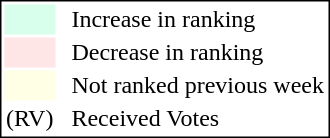<table style="border:1px solid black;">
<tr>
<td style="background:#D8FFEB; width:20px;"></td>
<td> </td>
<td>Increase in ranking</td>
</tr>
<tr>
<td style="background:#FFE6E6; width:20px;"></td>
<td> </td>
<td>Decrease in ranking</td>
</tr>
<tr>
<td style="background:#FFFFE6; width:20px;"></td>
<td> </td>
<td>Not ranked previous week</td>
</tr>
<tr>
<td>(RV)</td>
<td> </td>
<td>Received Votes</td>
</tr>
</table>
